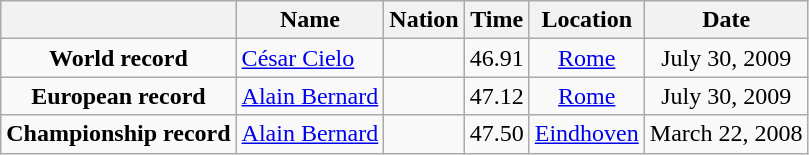<table class=wikitable style=text-align:center>
<tr>
<th></th>
<th>Name</th>
<th>Nation</th>
<th>Time</th>
<th>Location</th>
<th>Date</th>
</tr>
<tr>
<td><strong>World record</strong></td>
<td align=left><a href='#'>César Cielo</a></td>
<td align=left></td>
<td align=left>46.91</td>
<td><a href='#'>Rome</a></td>
<td>July 30, 2009</td>
</tr>
<tr>
<td><strong>European record</strong></td>
<td align=left><a href='#'>Alain Bernard</a></td>
<td align=left></td>
<td align=left>47.12</td>
<td><a href='#'>Rome</a></td>
<td>July 30, 2009</td>
</tr>
<tr>
<td><strong>Championship record</strong></td>
<td align=left><a href='#'>Alain Bernard</a></td>
<td align=left></td>
<td align=left>47.50</td>
<td><a href='#'>Eindhoven</a></td>
<td>March 22, 2008</td>
</tr>
</table>
